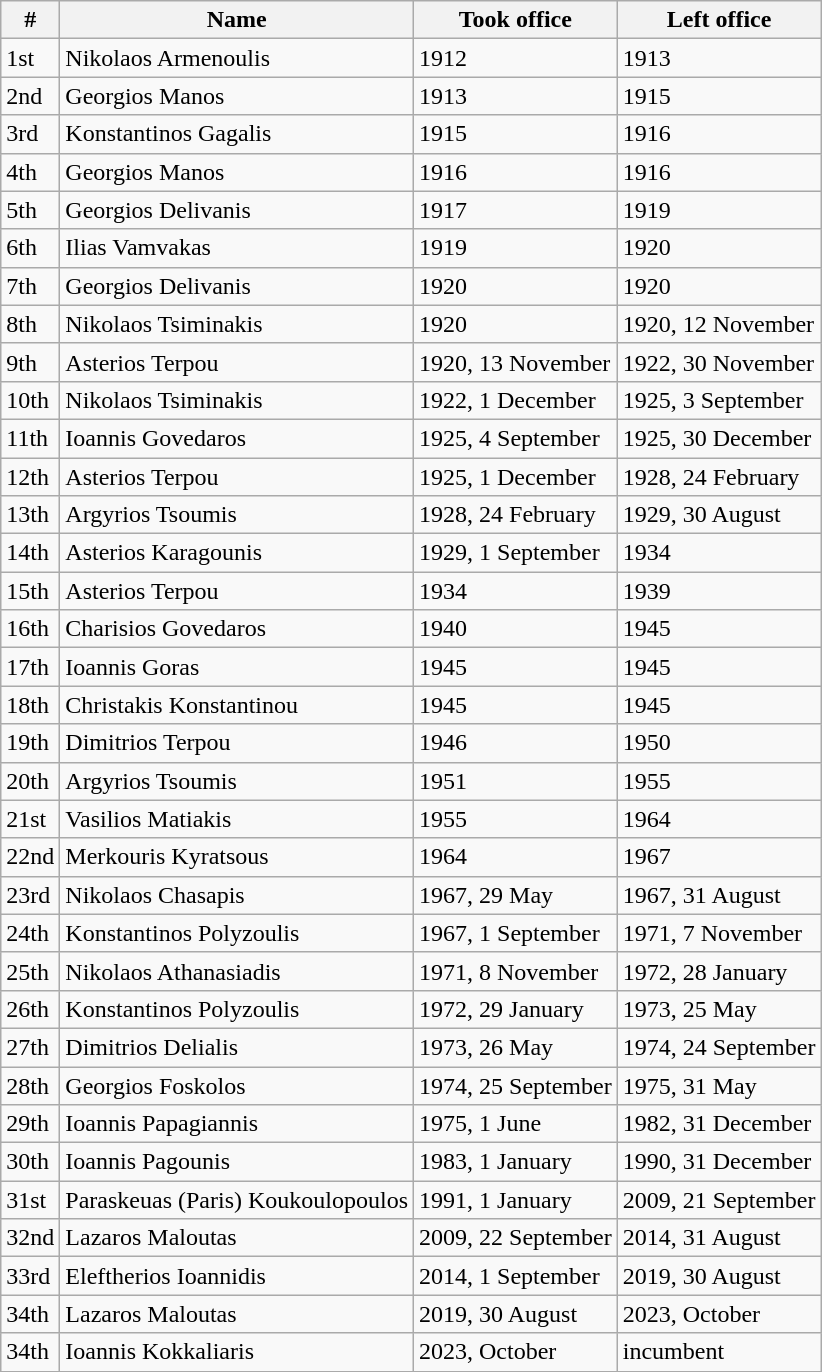<table class="wikitable">
<tr>
<th>#</th>
<th>Name</th>
<th>Took office</th>
<th>Left office</th>
</tr>
<tr>
<td>1st</td>
<td>Nikolaos Armenoulis</td>
<td>1912</td>
<td>1913</td>
</tr>
<tr>
<td>2nd</td>
<td>Georgios Manos</td>
<td>1913</td>
<td>1915</td>
</tr>
<tr>
<td>3rd</td>
<td>Konstantinos Gagalis</td>
<td>1915</td>
<td>1916</td>
</tr>
<tr>
<td>4th</td>
<td>Georgios Manos</td>
<td>1916</td>
<td>1916</td>
</tr>
<tr>
<td>5th</td>
<td>Georgios Delivanis</td>
<td>1917</td>
<td>1919</td>
</tr>
<tr>
<td>6th</td>
<td>Ilias Vamvakas</td>
<td>1919</td>
<td>1920</td>
</tr>
<tr>
<td>7th</td>
<td>Georgios Delivanis</td>
<td>1920</td>
<td>1920</td>
</tr>
<tr>
<td>8th</td>
<td>Nikolaos Tsiminakis</td>
<td>1920</td>
<td>1920, 12 November</td>
</tr>
<tr>
<td>9th</td>
<td>Asterios Terpou</td>
<td>1920, 13 November</td>
<td>1922, 30 November</td>
</tr>
<tr>
<td>10th</td>
<td>Nikolaos Tsiminakis</td>
<td>1922, 1 December</td>
<td>1925, 3 September</td>
</tr>
<tr>
<td>11th</td>
<td>Ioannis Govedaros</td>
<td>1925, 4 September</td>
<td>1925, 30 December</td>
</tr>
<tr>
<td>12th</td>
<td>Asterios Terpou</td>
<td>1925, 1 December</td>
<td>1928, 24 February</td>
</tr>
<tr>
<td>13th</td>
<td>Argyrios Tsoumis</td>
<td>1928, 24 February</td>
<td>1929, 30 August</td>
</tr>
<tr>
<td>14th</td>
<td>Asterios Karagounis</td>
<td>1929, 1 September</td>
<td>1934</td>
</tr>
<tr>
<td>15th</td>
<td>Asterios Terpou</td>
<td>1934</td>
<td>1939</td>
</tr>
<tr>
<td>16th</td>
<td>Charisios Govedaros</td>
<td>1940</td>
<td>1945</td>
</tr>
<tr>
<td>17th</td>
<td>Ioannis Goras</td>
<td>1945</td>
<td>1945</td>
</tr>
<tr>
<td>18th</td>
<td>Christakis Konstantinou</td>
<td>1945</td>
<td>1945</td>
</tr>
<tr>
<td>19th</td>
<td>Dimitrios Terpou</td>
<td>1946</td>
<td>1950</td>
</tr>
<tr>
<td>20th</td>
<td>Argyrios Tsoumis</td>
<td>1951</td>
<td>1955</td>
</tr>
<tr>
<td>21st</td>
<td>Vasilios Matiakis</td>
<td>1955</td>
<td>1964</td>
</tr>
<tr>
<td>22nd</td>
<td>Merkouris Kyratsous</td>
<td>1964</td>
<td>1967</td>
</tr>
<tr>
<td>23rd</td>
<td>Nikolaos Chasapis</td>
<td>1967, 29 May</td>
<td>1967, 31 August</td>
</tr>
<tr>
<td>24th</td>
<td>Konstantinos Polyzoulis</td>
<td>1967, 1 September</td>
<td>1971, 7 November</td>
</tr>
<tr>
<td>25th</td>
<td>Nikolaos Athanasiadis</td>
<td>1971, 8 November</td>
<td>1972, 28 January</td>
</tr>
<tr>
<td>26th</td>
<td>Konstantinos Polyzoulis</td>
<td>1972, 29 January</td>
<td>1973, 25 May</td>
</tr>
<tr>
<td>27th</td>
<td>Dimitrios Delialis</td>
<td>1973, 26 May</td>
<td>1974, 24 September</td>
</tr>
<tr>
<td>28th</td>
<td>Georgios Foskolos</td>
<td>1974, 25 September</td>
<td>1975, 31 May</td>
</tr>
<tr>
<td>29th</td>
<td>Ioannis Papagiannis</td>
<td>1975, 1 June</td>
<td>1982, 31 December</td>
</tr>
<tr>
<td>30th</td>
<td>Ioannis Pagounis</td>
<td>1983, 1 January</td>
<td>1990, 31 December</td>
</tr>
<tr>
<td>31st</td>
<td>Paraskeuas (Paris) Koukoulopoulos</td>
<td>1991, 1 January</td>
<td>2009, 21 September</td>
</tr>
<tr>
<td>32nd</td>
<td>Lazaros Maloutas</td>
<td>2009, 22 September</td>
<td>2014, 31 August</td>
</tr>
<tr>
<td>33rd</td>
<td>Eleftherios Ioannidis</td>
<td>2014, 1 September</td>
<td>2019, 30 August</td>
</tr>
<tr>
<td>34th</td>
<td>Lazaros Maloutas</td>
<td>2019, 30 August</td>
<td>2023, October</td>
</tr>
<tr>
<td>34th</td>
<td>Ioannis Kokkaliaris</td>
<td>2023, October</td>
<td>incumbent</td>
</tr>
</table>
